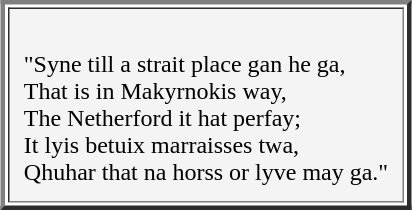<table cellpadding=10 border="3" align=center>
<tr>
<td bgcolor=#f4f4f4><br>"Syne till a strait place gan he ga,<br>
That is in Makyrnokis way,<br>
The Netherford it hat perfay;<br>
It lyis betuix marraisses twa,<br>
Qhuhar that na horss or lyve may ga."<br></td>
</tr>
</table>
